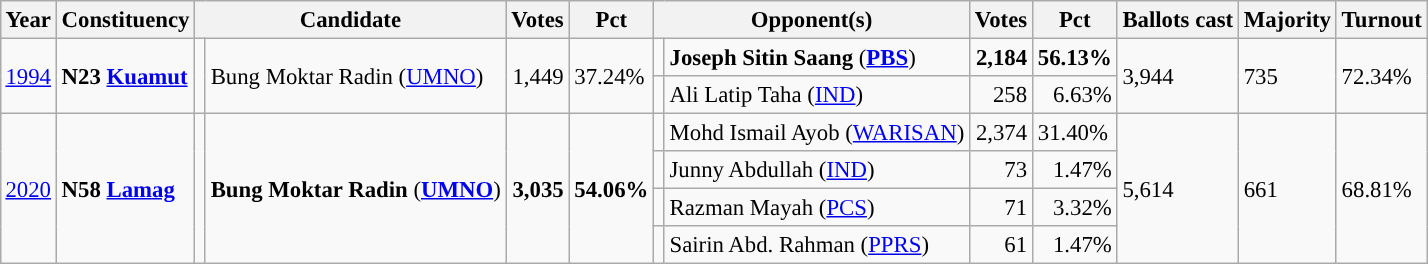<table class="wikitable" style="margin:0.5em ; font-size:95%">
<tr>
<th>Year</th>
<th>Constituency</th>
<th colspan=2>Candidate</th>
<th>Votes</th>
<th>Pct</th>
<th colspan=2>Opponent(s)</th>
<th>Votes</th>
<th>Pct</th>
<th>Ballots cast</th>
<th>Majority</th>
<th>Turnout</th>
</tr>
<tr>
<td rowspan=2><a href='#'>1994</a></td>
<td rowspan=2><strong>N23 <a href='#'>Kuamut</a></strong></td>
<td rowspan=2 ></td>
<td rowspan=2>Bung Moktar Radin (<a href='#'>UMNO</a>)</td>
<td rowspan=2 align="right">1,449</td>
<td rowspan=2>37.24%</td>
<td></td>
<td><strong>Joseph Sitin Saang</strong> (<a href='#'><strong>PBS</strong></a>)</td>
<td align="right"><strong>2,184</strong></td>
<td><strong>56.13%</strong></td>
<td rowspan=2>3,944</td>
<td rowspan=2>735</td>
<td rowspan=2>72.34%</td>
</tr>
<tr>
<td></td>
<td>Ali Latip Taha (<a href='#'>IND</a>)</td>
<td align="right">258</td>
<td align="right">6.63%</td>
</tr>
<tr>
<td rowspan=4><a href='#'>2020</a></td>
<td rowspan=4><strong>N58 <a href='#'>Lamag</a></strong></td>
<td rowspan=4 ></td>
<td rowspan=4><strong>Bung Moktar Radin</strong> (<a href='#'><strong>UMNO</strong></a>)</td>
<td rowspan=4 align="right"><strong>3,035</strong></td>
<td rowspan=4><strong>54.06%</strong></td>
<td></td>
<td>Mohd Ismail Ayob (<a href='#'>WARISAN</a>)</td>
<td align="right">2,374</td>
<td>31.40%</td>
<td rowspan=4>5,614</td>
<td rowspan=4>661</td>
<td rowspan=4>68.81%</td>
</tr>
<tr>
<td></td>
<td>Junny Abdullah (<a href='#'>IND</a>)</td>
<td align="right">73</td>
<td align="right">1.47%</td>
</tr>
<tr>
<td></td>
<td>Razman Mayah (<a href='#'>PCS</a>)</td>
<td align="right">71</td>
<td align="right">3.32%</td>
</tr>
<tr>
<td></td>
<td>Sairin Abd. Rahman (<a href='#'>PPRS</a>)</td>
<td align="right">61</td>
<td align="right">1.47%</td>
</tr>
</table>
